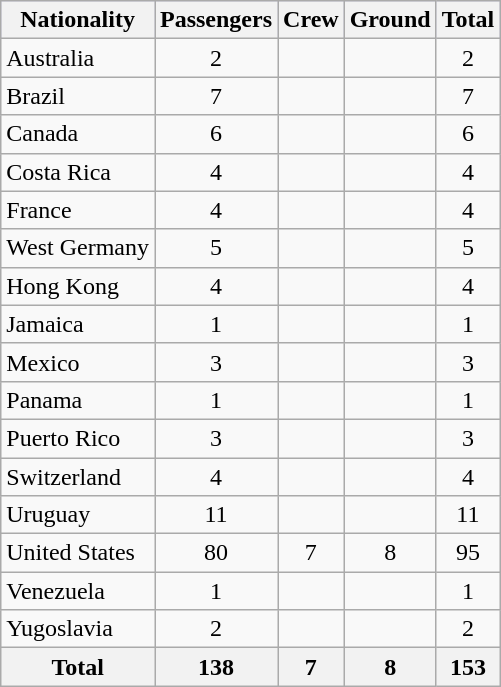<table class="wikitable sortable">
<tr style="background:#ccccff;">
<th rowspan=1>Nationality</th>
<th colspan=1>Passengers</th>
<th colspan=1>Crew</th>
<th colspan=1>Ground</th>
<th colspan=1>Total</th>
</tr>
<tr valign="top">
<td>Australia</td>
<td style="text-align:center;">2</td>
<td></td>
<td></td>
<td style="text-align:center;">2</td>
</tr>
<tr valign="top">
<td>Brazil</td>
<td style="text-align:center;">7</td>
<td></td>
<td></td>
<td style="text-align:center;">7</td>
</tr>
<tr valign="top">
<td>Canada</td>
<td style="text-align:center;">6</td>
<td></td>
<td></td>
<td style="text-align:center;">6</td>
</tr>
<tr valign="top">
<td>Costa Rica</td>
<td style="text-align:center;">4</td>
<td></td>
<td></td>
<td style="text-align:center;">4</td>
</tr>
<tr valign="top">
<td>France</td>
<td style="text-align:center;">4</td>
<td></td>
<td></td>
<td style="text-align:center;">4</td>
</tr>
<tr valign="top">
<td>West Germany</td>
<td style="text-align:center;">5</td>
<td></td>
<td></td>
<td style="text-align:center;">5</td>
</tr>
<tr valign="top">
<td>Hong Kong</td>
<td style="text-align:center;">4</td>
<td></td>
<td></td>
<td style="text-align:center;">4</td>
</tr>
<tr valign="top">
<td>Jamaica</td>
<td style="text-align:center;">1</td>
<td></td>
<td></td>
<td style="text-align:center;">1</td>
</tr>
<tr valign="top">
<td>Mexico</td>
<td style="text-align:center;">3</td>
<td></td>
<td></td>
<td style="text-align:center;">3</td>
</tr>
<tr valign="top">
<td>Panama</td>
<td style="text-align:center;">1</td>
<td></td>
<td></td>
<td style="text-align:center;">1</td>
</tr>
<tr valign="top">
<td>Puerto Rico</td>
<td style="text-align:center;">3</td>
<td></td>
<td></td>
<td style="text-align:center;">3</td>
</tr>
<tr valign="top">
<td>Switzerland</td>
<td style="text-align:center;">4</td>
<td></td>
<td></td>
<td style="text-align:center;">4</td>
</tr>
<tr valign="top">
<td>Uruguay</td>
<td style="text-align:center;">11</td>
<td></td>
<td></td>
<td style="text-align:center;">11</td>
</tr>
<tr valign=top>
<td>United States</td>
<td style="text-align:center;">80</td>
<td style="text-align:center;">7</td>
<td style="text-align:center;">8</td>
<td style="text-align:center;">95</td>
</tr>
<tr valign=top>
<td>Venezuela</td>
<td style="text-align:center;">1</td>
<td></td>
<td></td>
<td style="text-align:center;">1</td>
</tr>
<tr valign=top>
<td>Yugoslavia</td>
<td style="text-align:center;">2</td>
<td></td>
<td></td>
<td style="text-align:center;">2</td>
</tr>
<tr valign=top>
<th><strong>Total</strong></th>
<th style="text-align:center;"><strong>138</strong></th>
<th style="text-align:center;"><strong>7</strong></th>
<th style="text-align:center;"><strong>8</strong></th>
<th style="text-align:center;"><strong>153</strong></th>
</tr>
</table>
